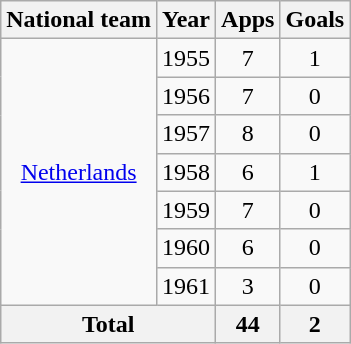<table class="wikitable" style="text-align:center">
<tr>
<th>National team</th>
<th>Year</th>
<th>Apps</th>
<th>Goals</th>
</tr>
<tr>
<td rowspan="7"><a href='#'>Netherlands</a></td>
<td>1955</td>
<td>7</td>
<td>1</td>
</tr>
<tr>
<td>1956</td>
<td>7</td>
<td>0</td>
</tr>
<tr>
<td>1957</td>
<td>8</td>
<td>0</td>
</tr>
<tr>
<td>1958</td>
<td>6</td>
<td>1</td>
</tr>
<tr>
<td>1959</td>
<td>7</td>
<td>0</td>
</tr>
<tr>
<td>1960</td>
<td>6</td>
<td>0</td>
</tr>
<tr>
<td>1961</td>
<td>3</td>
<td>0</td>
</tr>
<tr>
<th colspan="2">Total</th>
<th>44</th>
<th>2</th>
</tr>
</table>
